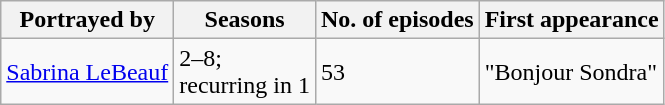<table class="wikitable" style="text-align:justify;">
<tr>
<th>Portrayed by</th>
<th>Seasons</th>
<th>No. of episodes</th>
<th>First appearance</th>
</tr>
<tr>
<td><a href='#'>Sabrina LeBeauf</a></td>
<td>2–8;<br>recurring in 1</td>
<td>53</td>
<td>"Bonjour Sondra"</td>
</tr>
</table>
